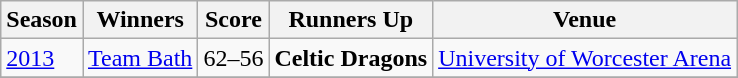<table class="wikitable collapsible">
<tr>
<th>Season</th>
<th>Winners</th>
<th>Score</th>
<th>Runners Up</th>
<th>Venue</th>
</tr>
<tr>
<td><a href='#'>2013</a></td>
<td><a href='#'>Team Bath</a></td>
<td>62–56</td>
<td><strong>Celtic Dragons</strong></td>
<td><a href='#'>University of Worcester Arena</a></td>
</tr>
<tr>
</tr>
</table>
